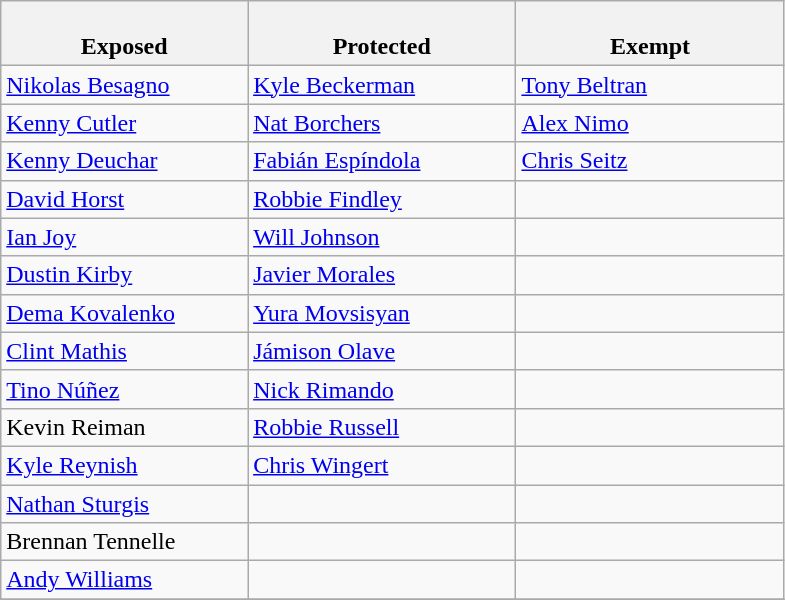<table class="wikitable">
<tr>
<th style="width:23%"><br>Exposed</th>
<th style="width:25%"><br>Protected</th>
<th style="width:25%"><br>Exempt</th>
</tr>
<tr>
<td><a href='#'>Nikolas Besagno</a></td>
<td><a href='#'>Kyle Beckerman</a></td>
<td><a href='#'>Tony Beltran</a></td>
</tr>
<tr>
<td><a href='#'>Kenny Cutler</a></td>
<td><a href='#'>Nat Borchers</a></td>
<td><a href='#'>Alex Nimo</a></td>
</tr>
<tr>
<td><a href='#'>Kenny Deuchar</a></td>
<td><a href='#'>Fabián Espíndola</a></td>
<td><a href='#'>Chris Seitz</a></td>
</tr>
<tr>
<td><a href='#'>David Horst</a></td>
<td><a href='#'>Robbie Findley</a></td>
<td></td>
</tr>
<tr>
<td><a href='#'>Ian Joy</a></td>
<td><a href='#'>Will Johnson</a></td>
<td></td>
</tr>
<tr>
<td><a href='#'>Dustin Kirby</a></td>
<td><a href='#'>Javier Morales</a></td>
<td></td>
</tr>
<tr>
<td><a href='#'>Dema Kovalenko</a></td>
<td><a href='#'>Yura Movsisyan</a></td>
<td></td>
</tr>
<tr>
<td><a href='#'>Clint Mathis</a></td>
<td><a href='#'>Jámison Olave</a></td>
<td></td>
</tr>
<tr>
<td><a href='#'>Tino Núñez</a></td>
<td><a href='#'>Nick Rimando</a></td>
<td></td>
</tr>
<tr>
<td>Kevin Reiman</td>
<td><a href='#'>Robbie Russell</a></td>
<td></td>
</tr>
<tr>
<td><a href='#'>Kyle Reynish</a></td>
<td><a href='#'>Chris Wingert</a></td>
<td></td>
</tr>
<tr>
<td><a href='#'>Nathan Sturgis</a></td>
<td></td>
<td></td>
</tr>
<tr>
<td>Brennan Tennelle</td>
<td></td>
<td></td>
</tr>
<tr>
<td><a href='#'>Andy Williams</a></td>
<td></td>
<td></td>
</tr>
<tr>
</tr>
</table>
